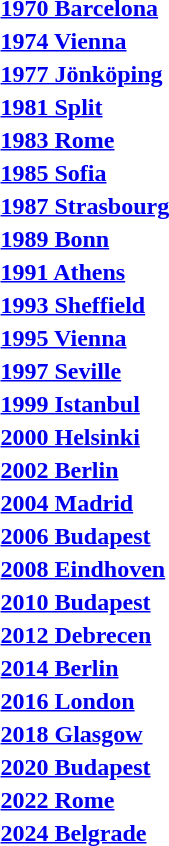<table>
<tr>
<th style="text-align:left;"><a href='#'>1970 Barcelona</a></th>
<td></td>
<td></td>
<td></td>
</tr>
<tr>
<th style="text-align:left;"><a href='#'>1974 Vienna</a></th>
<td></td>
<td></td>
<td></td>
</tr>
<tr>
<th style="text-align:left;"><a href='#'>1977 Jönköping</a></th>
<td></td>
<td></td>
<td></td>
</tr>
<tr>
<th style="text-align:left;"><a href='#'>1981 Split</a></th>
<td></td>
<td></td>
<td></td>
</tr>
<tr>
<th style="text-align:left;"><a href='#'>1983 Rome</a></th>
<td></td>
<td></td>
<td></td>
</tr>
<tr>
<th style="text-align:left;"><a href='#'>1985 Sofia</a></th>
<td></td>
<td></td>
<td></td>
</tr>
<tr>
<th style="text-align:left;"><a href='#'>1987 Strasbourg</a></th>
<td></td>
<td></td>
<td></td>
</tr>
<tr>
<th style="text-align:left;"><a href='#'>1989 Bonn</a></th>
<td></td>
<td></td>
<td></td>
</tr>
<tr>
<th style="text-align:left;"><a href='#'>1991 Athens</a></th>
<td></td>
<td></td>
<td></td>
</tr>
<tr>
<th style="text-align:left;"><a href='#'>1993 Sheffield</a></th>
<td></td>
<td></td>
<td></td>
</tr>
<tr>
<th style="text-align:left;"><a href='#'>1995 Vienna</a></th>
<td></td>
<td></td>
<td></td>
</tr>
<tr>
<th style="text-align:left;"><a href='#'>1997 Seville</a></th>
<td></td>
<td></td>
<td></td>
</tr>
<tr>
<th style="text-align:left;"><a href='#'>1999 Istanbul</a></th>
<td></td>
<td></td>
<td></td>
</tr>
<tr>
<th style="text-align:left;"><a href='#'>2000 Helsinki</a></th>
<td></td>
<td></td>
<td></td>
</tr>
<tr>
<th style="text-align:left;"><a href='#'>2002 Berlin</a></th>
<td></td>
<td></td>
<td></td>
</tr>
<tr>
<th style="text-align:left;"><a href='#'>2004 Madrid</a></th>
<td></td>
<td></td>
<td></td>
</tr>
<tr>
<th style="text-align:left;"><a href='#'>2006 Budapest</a></th>
<td></td>
<td></td>
<td></td>
</tr>
<tr>
<th style="text-align:left;"><a href='#'>2008 Eindhoven</a></th>
<td></td>
<td></td>
<td></td>
</tr>
<tr>
<th style="text-align:left;"><a href='#'>2010 Budapest</a></th>
<td></td>
<td></td>
<td></td>
</tr>
<tr>
<th style="text-align:left;"><a href='#'>2012 Debrecen</a></th>
<td></td>
<td></td>
<td></td>
</tr>
<tr>
<th style="text-align:left;"><a href='#'>2014 Berlin</a></th>
<td></td>
<td></td>
<td></td>
</tr>
<tr>
<th style="text-align:left;"><a href='#'>2016 London</a></th>
<td></td>
<td></td>
<td></td>
</tr>
<tr>
<th style="text-align:left;"><a href='#'>2018 Glasgow</a></th>
<td></td>
<td></td>
<td></td>
</tr>
<tr>
<th style="text-align:left;"><a href='#'>2020 Budapest</a></th>
<td></td>
<td></td>
<td></td>
</tr>
<tr>
<th style="text-align:left;"><a href='#'>2022 Rome</a></th>
<td></td>
<td></td>
<td></td>
</tr>
<tr>
<th style="text-align:left;"><a href='#'>2024 Belgrade</a></th>
<td></td>
<td></td>
<td></td>
</tr>
</table>
